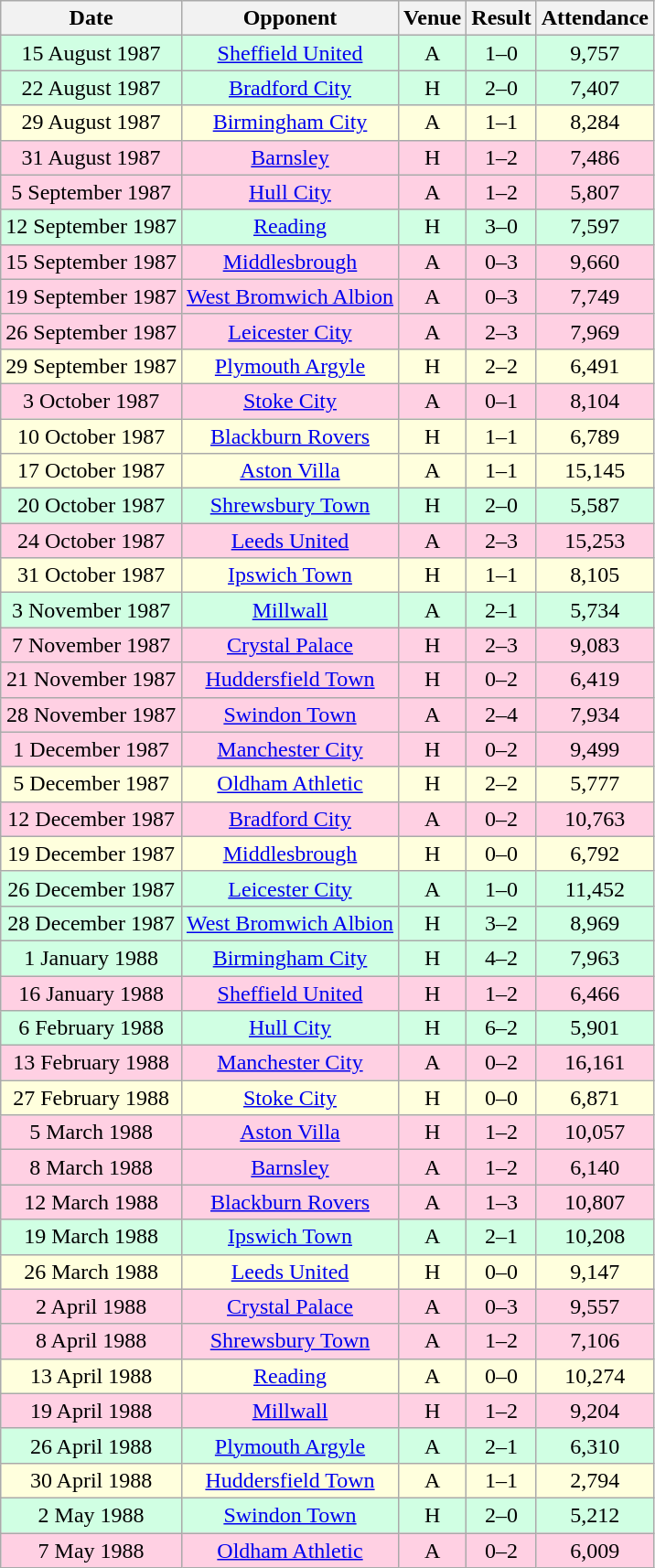<table class="wikitable" style="text-align:center">
<tr>
<th>Date</th>
<th>Opponent</th>
<th>Venue</th>
<th>Result</th>
<th>Attendance</th>
</tr>
<tr style="background-color: #d0ffe3;">
<td>15 August 1987</td>
<td><a href='#'>Sheffield United</a></td>
<td>A</td>
<td>1–0</td>
<td>9,757</td>
</tr>
<tr style="background-color: #d0ffe3;">
<td>22 August 1987</td>
<td><a href='#'>Bradford City</a></td>
<td>H</td>
<td>2–0</td>
<td>7,407</td>
</tr>
<tr style="background-color: #ffffdd;">
<td>29 August 1987</td>
<td><a href='#'>Birmingham City</a></td>
<td>A</td>
<td>1–1</td>
<td>8,284</td>
</tr>
<tr style="background-color: #ffd0e3;">
<td>31 August 1987</td>
<td><a href='#'>Barnsley</a></td>
<td>H</td>
<td>1–2</td>
<td>7,486</td>
</tr>
<tr style="background-color: #ffd0e3;">
<td>5 September 1987</td>
<td><a href='#'>Hull City</a></td>
<td>A</td>
<td>1–2</td>
<td>5,807</td>
</tr>
<tr style="background-color: #d0ffe3;">
<td>12 September 1987</td>
<td><a href='#'>Reading</a></td>
<td>H</td>
<td>3–0</td>
<td>7,597</td>
</tr>
<tr style="background-color: #ffd0e3;">
<td>15 September 1987</td>
<td><a href='#'>Middlesbrough</a></td>
<td>A</td>
<td>0–3</td>
<td>9,660</td>
</tr>
<tr style="background-color: #ffd0e3;">
<td>19 September 1987</td>
<td><a href='#'>West Bromwich Albion</a></td>
<td>A</td>
<td>0–3</td>
<td>7,749</td>
</tr>
<tr style="background-color: #ffd0e3;">
<td>26 September 1987</td>
<td><a href='#'>Leicester City</a></td>
<td>A</td>
<td>2–3</td>
<td>7,969</td>
</tr>
<tr style="background-color: #ffffdd;">
<td>29 September 1987</td>
<td><a href='#'>Plymouth Argyle</a></td>
<td>H</td>
<td>2–2</td>
<td>6,491</td>
</tr>
<tr style="background-color: #ffd0e3;">
<td>3 October 1987</td>
<td><a href='#'>Stoke City</a></td>
<td>A</td>
<td>0–1</td>
<td>8,104</td>
</tr>
<tr style="background-color: #ffffdd;">
<td>10 October 1987</td>
<td><a href='#'>Blackburn Rovers</a></td>
<td>H</td>
<td>1–1</td>
<td>6,789</td>
</tr>
<tr style="background-color: #ffffdd;">
<td>17 October 1987</td>
<td><a href='#'>Aston Villa</a></td>
<td>A</td>
<td>1–1</td>
<td>15,145</td>
</tr>
<tr style="background-color: #d0ffe3;">
<td>20 October 1987</td>
<td><a href='#'>Shrewsbury Town</a></td>
<td>H</td>
<td>2–0</td>
<td>5,587</td>
</tr>
<tr style="background-color: #ffd0e3;">
<td>24 October 1987</td>
<td><a href='#'>Leeds United</a></td>
<td>A</td>
<td>2–3</td>
<td>15,253</td>
</tr>
<tr style="background-color: #ffffdd;">
<td>31 October 1987</td>
<td><a href='#'>Ipswich Town</a></td>
<td>H</td>
<td>1–1</td>
<td>8,105</td>
</tr>
<tr style="background-color: #d0ffe3;">
<td>3 November 1987</td>
<td><a href='#'>Millwall</a></td>
<td>A</td>
<td>2–1</td>
<td>5,734</td>
</tr>
<tr style="background-color: #ffd0e3;">
<td>7 November 1987</td>
<td><a href='#'>Crystal Palace</a></td>
<td>H</td>
<td>2–3</td>
<td>9,083</td>
</tr>
<tr style="background-color: #ffd0e3;">
<td>21 November 1987</td>
<td><a href='#'>Huddersfield Town</a></td>
<td>H</td>
<td>0–2</td>
<td>6,419</td>
</tr>
<tr style="background-color: #ffd0e3;">
<td>28 November 1987</td>
<td><a href='#'>Swindon Town</a></td>
<td>A</td>
<td>2–4</td>
<td>7,934</td>
</tr>
<tr style="background-color: #ffd0e3;">
<td>1 December 1987</td>
<td><a href='#'>Manchester City</a></td>
<td>H</td>
<td>0–2</td>
<td>9,499</td>
</tr>
<tr style="background-color: #ffffdd;">
<td>5 December 1987</td>
<td><a href='#'>Oldham Athletic</a></td>
<td>H</td>
<td>2–2</td>
<td>5,777</td>
</tr>
<tr style="background-color: #ffd0e3;">
<td>12 December 1987</td>
<td><a href='#'>Bradford City</a></td>
<td>A</td>
<td>0–2</td>
<td>10,763</td>
</tr>
<tr style="background-color: #ffffdd;">
<td>19 December 1987</td>
<td><a href='#'>Middlesbrough</a></td>
<td>H</td>
<td>0–0</td>
<td>6,792</td>
</tr>
<tr style="background-color: #d0ffe3;">
<td>26 December 1987</td>
<td><a href='#'>Leicester City</a></td>
<td>A</td>
<td>1–0</td>
<td>11,452</td>
</tr>
<tr style="background-color: #d0ffe3;">
<td>28 December 1987</td>
<td><a href='#'>West Bromwich Albion</a></td>
<td>H</td>
<td>3–2</td>
<td>8,969</td>
</tr>
<tr style="background-color: #d0ffe3;">
<td>1 January 1988</td>
<td><a href='#'>Birmingham City</a></td>
<td>H</td>
<td>4–2</td>
<td>7,963</td>
</tr>
<tr style="background-color: #ffd0e3;">
<td>16 January 1988</td>
<td><a href='#'>Sheffield United</a></td>
<td>H</td>
<td>1–2</td>
<td>6,466</td>
</tr>
<tr style="background-color: #d0ffe3;">
<td>6 February 1988</td>
<td><a href='#'>Hull City</a></td>
<td>H</td>
<td>6–2</td>
<td>5,901</td>
</tr>
<tr style="background-color: #ffd0e3;">
<td>13 February 1988</td>
<td><a href='#'>Manchester City</a></td>
<td>A</td>
<td>0–2</td>
<td>16,161</td>
</tr>
<tr style="background-color: #ffffdd;">
<td>27 February 1988</td>
<td><a href='#'>Stoke City</a></td>
<td>H</td>
<td>0–0</td>
<td>6,871</td>
</tr>
<tr style="background-color: #ffd0e3;">
<td>5 March 1988</td>
<td><a href='#'>Aston Villa</a></td>
<td>H</td>
<td>1–2</td>
<td>10,057</td>
</tr>
<tr style="background-color: #ffd0e3;">
<td>8 March 1988</td>
<td><a href='#'>Barnsley</a></td>
<td>A</td>
<td>1–2</td>
<td>6,140</td>
</tr>
<tr style="background-color: #ffd0e3;">
<td>12 March 1988</td>
<td><a href='#'>Blackburn Rovers</a></td>
<td>A</td>
<td>1–3</td>
<td>10,807</td>
</tr>
<tr style="background-color: #d0ffe3;">
<td>19 March 1988</td>
<td><a href='#'>Ipswich Town</a></td>
<td>A</td>
<td>2–1</td>
<td>10,208</td>
</tr>
<tr style="background-color: #ffffdd;">
<td>26 March 1988</td>
<td><a href='#'>Leeds United</a></td>
<td>H</td>
<td>0–0</td>
<td>9,147</td>
</tr>
<tr style="background-color: #ffd0e3;">
<td>2 April 1988</td>
<td><a href='#'>Crystal Palace</a></td>
<td>A</td>
<td>0–3</td>
<td>9,557</td>
</tr>
<tr style="background-color: #ffd0e3;">
<td>8 April 1988</td>
<td><a href='#'>Shrewsbury Town</a></td>
<td>A</td>
<td>1–2</td>
<td>7,106</td>
</tr>
<tr style="background-color: #ffffdd;">
<td>13 April 1988</td>
<td><a href='#'>Reading</a></td>
<td>A</td>
<td>0–0</td>
<td>10,274</td>
</tr>
<tr style="background-color: #ffd0e3;">
<td>19 April 1988</td>
<td><a href='#'>Millwall</a></td>
<td>H</td>
<td>1–2</td>
<td>9,204</td>
</tr>
<tr style="background-color: #d0ffe3;">
<td>26 April 1988</td>
<td><a href='#'>Plymouth Argyle</a></td>
<td>A</td>
<td>2–1</td>
<td>6,310</td>
</tr>
<tr style="background-color: #ffffdd;">
<td>30 April 1988</td>
<td><a href='#'>Huddersfield Town</a></td>
<td>A</td>
<td>1–1</td>
<td>2,794</td>
</tr>
<tr style="background-color: #d0ffe3;">
<td>2 May 1988</td>
<td><a href='#'>Swindon Town</a></td>
<td>H</td>
<td>2–0</td>
<td>5,212</td>
</tr>
<tr style="background-color: #ffd0e3;">
<td>7 May 1988</td>
<td><a href='#'>Oldham Athletic</a></td>
<td>A</td>
<td>0–2</td>
<td>6,009</td>
</tr>
</table>
